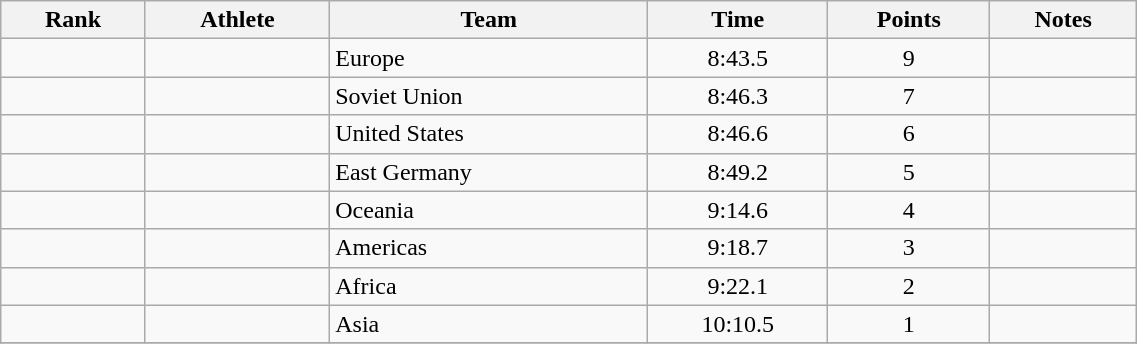<table class="wikitable sortable" style="text-align:center" width="60%">
<tr>
<th>Rank</th>
<th>Athlete</th>
<th>Team</th>
<th>Time</th>
<th>Points</th>
<th>Notes</th>
</tr>
<tr>
<td></td>
<td align="left"></td>
<td align=left>Europe</td>
<td>8:43.5</td>
<td>9</td>
<td></td>
</tr>
<tr>
<td></td>
<td align="left"></td>
<td align=left>Soviet Union</td>
<td>8:46.3</td>
<td>7</td>
<td></td>
</tr>
<tr>
<td></td>
<td align="left"></td>
<td align=left>United States</td>
<td>8:46.6</td>
<td>6</td>
<td></td>
</tr>
<tr>
<td></td>
<td align="left"></td>
<td align=left>East Germany</td>
<td>8:49.2</td>
<td>5</td>
<td></td>
</tr>
<tr>
<td></td>
<td align="left"></td>
<td align=left>Oceania</td>
<td>9:14.6</td>
<td>4</td>
<td></td>
</tr>
<tr>
<td></td>
<td align="left"></td>
<td align=left>Americas</td>
<td>9:18.7</td>
<td>3</td>
<td></td>
</tr>
<tr>
<td></td>
<td align="left"></td>
<td align=left>Africa</td>
<td>9:22.1</td>
<td>2</td>
<td></td>
</tr>
<tr>
<td></td>
<td align="left"></td>
<td align=left>Asia</td>
<td>10:10.5</td>
<td>1</td>
<td></td>
</tr>
<tr>
</tr>
</table>
